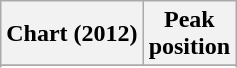<table class="wikitable sortable plainrowheaders" style="text-align:center">
<tr>
<th scope="col">Chart (2012)</th>
<th scope="col">Peak<br>position</th>
</tr>
<tr>
</tr>
<tr>
</tr>
<tr>
</tr>
<tr>
</tr>
</table>
